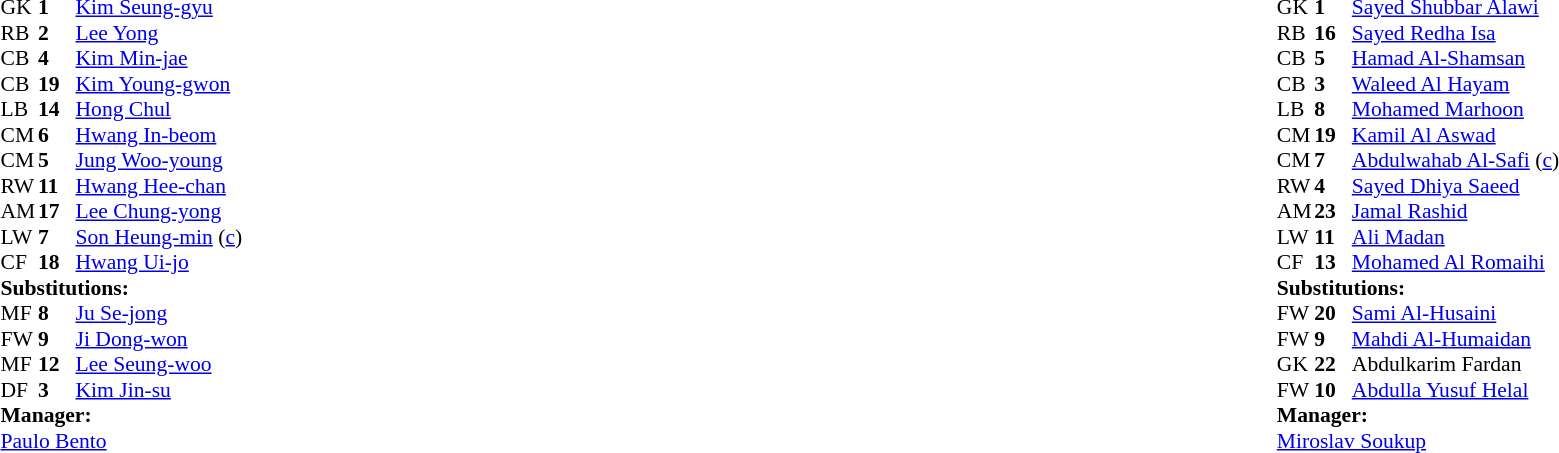<table width="100%">
<tr>
<td valign="top" width="40%"><br><table style="font-size:90%" cellspacing="0" cellpadding="0">
<tr>
<th width=25></th>
<th width=25></th>
</tr>
<tr>
<td>GK</td>
<td><strong>1</strong></td>
<td><a href='#'>Kim Seung-gyu</a></td>
</tr>
<tr>
<td>RB</td>
<td><strong>2</strong></td>
<td><a href='#'>Lee Yong</a></td>
</tr>
<tr>
<td>CB</td>
<td><strong>4</strong></td>
<td><a href='#'>Kim Min-jae</a></td>
</tr>
<tr>
<td>CB</td>
<td><strong>19</strong></td>
<td><a href='#'>Kim Young-gwon</a></td>
</tr>
<tr>
<td>LB</td>
<td><strong>14</strong></td>
<td><a href='#'>Hong Chul</a></td>
<td></td>
<td></td>
</tr>
<tr>
<td>CM</td>
<td><strong>6</strong></td>
<td><a href='#'>Hwang In-beom</a></td>
<td></td>
<td></td>
</tr>
<tr>
<td>CM</td>
<td><strong>5</strong></td>
<td><a href='#'>Jung Woo-young</a></td>
</tr>
<tr>
<td>RW</td>
<td><strong>11</strong></td>
<td><a href='#'>Hwang Hee-chan</a></td>
<td></td>
<td></td>
</tr>
<tr>
<td>AM</td>
<td><strong>17</strong></td>
<td><a href='#'>Lee Chung-yong</a></td>
<td></td>
<td></td>
</tr>
<tr>
<td>LW</td>
<td><strong>7</strong></td>
<td><a href='#'>Son Heung-min</a> (<a href='#'>c</a>)</td>
</tr>
<tr>
<td>CF</td>
<td><strong>18</strong></td>
<td><a href='#'>Hwang Ui-jo</a></td>
</tr>
<tr>
<td colspan=3><strong>Substitutions:</strong></td>
</tr>
<tr>
<td>MF</td>
<td><strong>8</strong></td>
<td><a href='#'>Ju Se-jong</a></td>
<td></td>
<td></td>
</tr>
<tr>
<td>FW</td>
<td><strong>9</strong></td>
<td><a href='#'>Ji Dong-won</a></td>
<td></td>
<td></td>
</tr>
<tr>
<td>MF</td>
<td><strong>12</strong></td>
<td><a href='#'>Lee Seung-woo</a></td>
<td></td>
<td></td>
</tr>
<tr>
<td>DF</td>
<td><strong>3</strong></td>
<td><a href='#'>Kim Jin-su</a></td>
<td></td>
<td></td>
</tr>
<tr>
<td colspan=3><strong>Manager:</strong></td>
</tr>
<tr>
<td colspan=3> <a href='#'>Paulo Bento</a></td>
</tr>
</table>
</td>
<td valign="top"></td>
<td valign="top" width="50%"><br><table style="font-size:90%; margin:auto" cellspacing="0" cellpadding="0">
<tr>
<th width=25></th>
<th width=25></th>
</tr>
<tr>
<td>GK</td>
<td><strong>1</strong></td>
<td><a href='#'>Sayed Shubbar Alawi</a></td>
<td></td>
<td></td>
</tr>
<tr>
<td>RB</td>
<td><strong>16</strong></td>
<td><a href='#'>Sayed Redha Isa</a></td>
<td></td>
<td></td>
</tr>
<tr>
<td>CB</td>
<td><strong>5</strong></td>
<td><a href='#'>Hamad Al-Shamsan</a></td>
</tr>
<tr>
<td>CB</td>
<td><strong>3</strong></td>
<td><a href='#'>Waleed Al Hayam</a></td>
</tr>
<tr>
<td>LB</td>
<td><strong>8</strong></td>
<td><a href='#'>Mohamed Marhoon</a></td>
<td></td>
<td></td>
</tr>
<tr>
<td>CM</td>
<td><strong>19</strong></td>
<td><a href='#'>Kamil Al Aswad</a></td>
</tr>
<tr>
<td>CM</td>
<td><strong>7</strong></td>
<td><a href='#'>Abdulwahab Al-Safi</a> (<a href='#'>c</a>)</td>
</tr>
<tr>
<td>RW</td>
<td><strong>4</strong></td>
<td><a href='#'>Sayed Dhiya Saeed</a></td>
</tr>
<tr>
<td>AM</td>
<td><strong>23</strong></td>
<td><a href='#'>Jamal Rashid</a></td>
</tr>
<tr>
<td>LW</td>
<td><strong>11</strong></td>
<td><a href='#'>Ali Madan</a></td>
<td></td>
<td></td>
</tr>
<tr>
<td>CF</td>
<td><strong>13</strong></td>
<td><a href='#'>Mohamed Al Romaihi</a></td>
</tr>
<tr>
<td colspan=3><strong>Substitutions:</strong></td>
</tr>
<tr>
<td>FW</td>
<td><strong>20</strong></td>
<td><a href='#'>Sami Al-Husaini</a></td>
<td></td>
<td></td>
</tr>
<tr>
<td>FW</td>
<td><strong>9</strong></td>
<td><a href='#'>Mahdi Al-Humaidan</a></td>
<td></td>
<td></td>
</tr>
<tr>
<td>GK</td>
<td><strong>22</strong></td>
<td>Abdulkarim Fardan</td>
<td></td>
<td></td>
</tr>
<tr>
<td>FW</td>
<td><strong>10</strong></td>
<td><a href='#'>Abdulla Yusuf Helal</a></td>
<td></td>
<td></td>
</tr>
<tr>
<td colspan=3><strong>Manager:</strong></td>
</tr>
<tr>
<td colspan=3> <a href='#'>Miroslav Soukup</a></td>
</tr>
</table>
</td>
</tr>
</table>
